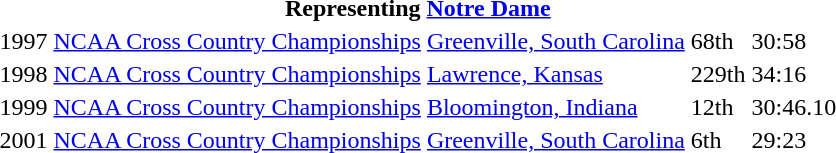<table>
<tr>
<th colspan=6>Representing <a href='#'>Notre Dame</a></th>
</tr>
<tr>
<td>1997</td>
<td><a href='#'>NCAA Cross Country Championships</a></td>
<td><a href='#'>Greenville, South Carolina</a></td>
<td>68th</td>
<td>30:58</td>
</tr>
<tr>
<td>1998</td>
<td><a href='#'>NCAA Cross Country Championships</a></td>
<td><a href='#'>Lawrence, Kansas</a></td>
<td>229th</td>
<td>34:16</td>
</tr>
<tr>
<td>1999</td>
<td><a href='#'>NCAA Cross Country Championships</a></td>
<td><a href='#'>Bloomington, Indiana</a></td>
<td>12th</td>
<td>30:46.10</td>
</tr>
<tr>
<td>2001</td>
<td><a href='#'>NCAA Cross Country Championships</a></td>
<td><a href='#'>Greenville, South Carolina</a></td>
<td>6th</td>
<td>29:23</td>
</tr>
</table>
